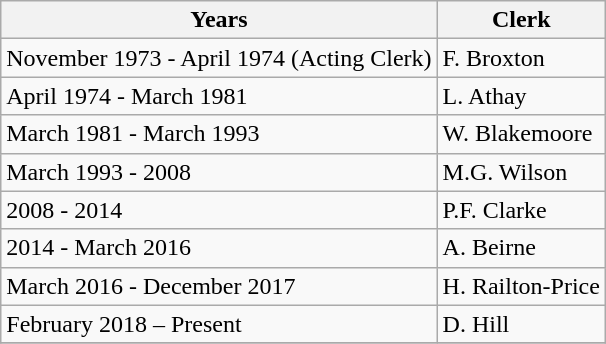<table class="wikitable mw-collapsible">
<tr>
<th>Years</th>
<th>Clerk</th>
</tr>
<tr>
<td>November 1973 - April 1974 (Acting Clerk)</td>
<td>F. Broxton</td>
</tr>
<tr>
<td>April 1974 - March 1981</td>
<td>L. Athay</td>
</tr>
<tr>
<td>March 1981 - March 1993</td>
<td>W. Blakemoore</td>
</tr>
<tr>
<td>March 1993 - 2008</td>
<td>M.G. Wilson</td>
</tr>
<tr>
<td>2008 - 2014</td>
<td>P.F. Clarke</td>
</tr>
<tr>
<td>2014 - March 2016</td>
<td>A. Beirne</td>
</tr>
<tr>
<td>March 2016 - December 2017</td>
<td>H. Railton-Price</td>
</tr>
<tr>
<td>February 2018 – Present</td>
<td>D. Hill</td>
</tr>
<tr>
</tr>
</table>
